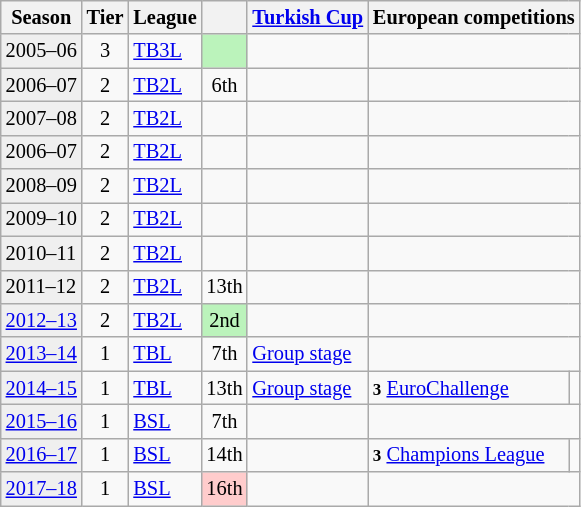<table class="wikitable" style="font-size:85%;">
<tr>
<th>Season</th>
<th>Tier</th>
<th>League</th>
<th></th>
<th><a href='#'>Turkish Cup</a></th>
<th colspan=2>European competitions</th>
</tr>
<tr>
<td style="background:#efefef;">2005–06</td>
<td align=center>3</td>
<td><a href='#'>TB3L</a></td>
<td style="background:#BBF3BB;" align=center></td>
<td></td>
<td colspan=2></td>
</tr>
<tr>
<td style="background:#efefef;">2006–07</td>
<td align=center>2</td>
<td><a href='#'>TB2L</a></td>
<td align=center>6th</td>
<td></td>
<td colspan=2></td>
</tr>
<tr>
<td style="background:#efefef;">2007–08</td>
<td align=center>2</td>
<td><a href='#'>TB2L</a></td>
<td align=center></td>
<td></td>
<td colspan=2></td>
</tr>
<tr>
<td style="background:#efefef;">2006–07</td>
<td align=center>2</td>
<td><a href='#'>TB2L</a></td>
<td align=center></td>
<td></td>
<td colspan=2></td>
</tr>
<tr>
<td style="background:#efefef;">2008–09</td>
<td align=center>2</td>
<td><a href='#'>TB2L</a></td>
<td align=center></td>
<td></td>
<td colspan=2></td>
</tr>
<tr>
<td style="background:#efefef;">2009–10</td>
<td align=center>2</td>
<td><a href='#'>TB2L</a></td>
<td align=center></td>
<td></td>
<td colspan=2></td>
</tr>
<tr>
<td style="background:#efefef;">2010–11</td>
<td align=center>2</td>
<td><a href='#'>TB2L</a></td>
<td align=center></td>
<td></td>
<td colspan=2></td>
</tr>
<tr>
<td style="background:#efefef;">2011–12</td>
<td align=center>2</td>
<td><a href='#'>TB2L</a></td>
<td align=center>13th</td>
<td></td>
<td colspan=2></td>
</tr>
<tr>
<td style="background:#efefef;"><a href='#'>2012–13</a></td>
<td align=center>2</td>
<td><a href='#'>TB2L</a></td>
<td style="background:#BBF3BB;"  align=center>2nd</td>
<td></td>
<td colspan=2></td>
</tr>
<tr>
<td style="background:#efefef;"><a href='#'>2013–14</a></td>
<td align=center>1</td>
<td><a href='#'>TBL</a></td>
<td align=center>7th</td>
<td><a href='#'>Group stage</a></td>
<td colspan=2></td>
</tr>
<tr>
<td style="background:#efefef;"><a href='#'>2014–15</a></td>
<td align=center>1</td>
<td><a href='#'>TBL</a></td>
<td align=center>13th</td>
<td><a href='#'>Group stage</a></td>
<td><small><strong>3</strong></small> <a href='#'>EuroChallenge</a></td>
<td align=center></td>
</tr>
<tr>
<td style="background:#efefef;"><a href='#'>2015–16</a></td>
<td align=center>1</td>
<td><a href='#'>BSL</a></td>
<td align=center>7th</td>
<td></td>
<td colspan=2></td>
</tr>
<tr>
<td style="background:#efefef;"><a href='#'>2016–17</a></td>
<td align=center>1</td>
<td><a href='#'>BSL</a></td>
<td align=center>14th</td>
<td></td>
<td><small><strong>3</strong></small> <a href='#'>Champions League</a></td>
<td align=center></td>
</tr>
<tr>
<td style="background:#efefef;"><a href='#'>2017–18</a></td>
<td align=center>1</td>
<td><a href='#'>BSL</a></td>
<td align=center bgcolor=#fcc>16th</td>
<td></td>
<td colspan=2></td>
</tr>
</table>
